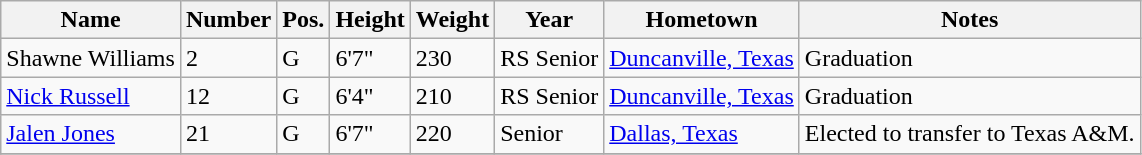<table class="wikitable sortable" border="1">
<tr>
<th>Name</th>
<th>Number</th>
<th>Pos.</th>
<th>Height</th>
<th>Weight</th>
<th>Year</th>
<th>Hometown</th>
<th class="unsortable">Notes</th>
</tr>
<tr>
<td sortname>Shawne Williams</td>
<td>2</td>
<td>G</td>
<td>6'7"</td>
<td>230</td>
<td>RS Senior</td>
<td><a href='#'>Duncanville, Texas</a></td>
<td>Graduation</td>
</tr>
<tr>
<td sortname><a href='#'>Nick Russell</a></td>
<td>12</td>
<td>G</td>
<td>6'4"</td>
<td>210</td>
<td>RS Senior</td>
<td><a href='#'>Duncanville, Texas</a></td>
<td>Graduation</td>
</tr>
<tr>
<td sortname><a href='#'>Jalen Jones</a></td>
<td>21</td>
<td>G</td>
<td>6'7"</td>
<td>220</td>
<td>Senior</td>
<td><a href='#'>Dallas, Texas</a></td>
<td>Elected to transfer to Texas A&M.</td>
</tr>
<tr>
</tr>
</table>
